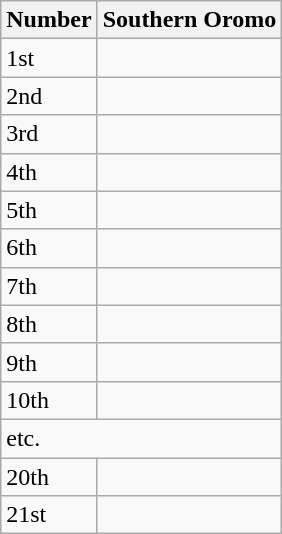<table class="wikitable">
<tr>
<th>Number</th>
<th>Southern Oromo</th>
</tr>
<tr>
<td>1st</td>
<td></td>
</tr>
<tr>
<td>2nd</td>
<td></td>
</tr>
<tr>
<td>3rd</td>
<td></td>
</tr>
<tr>
<td>4th</td>
<td></td>
</tr>
<tr>
<td>5th</td>
<td></td>
</tr>
<tr>
<td>6th</td>
<td></td>
</tr>
<tr>
<td>7th</td>
<td></td>
</tr>
<tr>
<td>8th</td>
<td></td>
</tr>
<tr>
<td>9th</td>
<td></td>
</tr>
<tr>
<td>10th</td>
<td></td>
</tr>
<tr>
<td colspan="2">etc.</td>
</tr>
<tr>
<td>20th</td>
<td></td>
</tr>
<tr>
<td>21st</td>
<td></td>
</tr>
</table>
